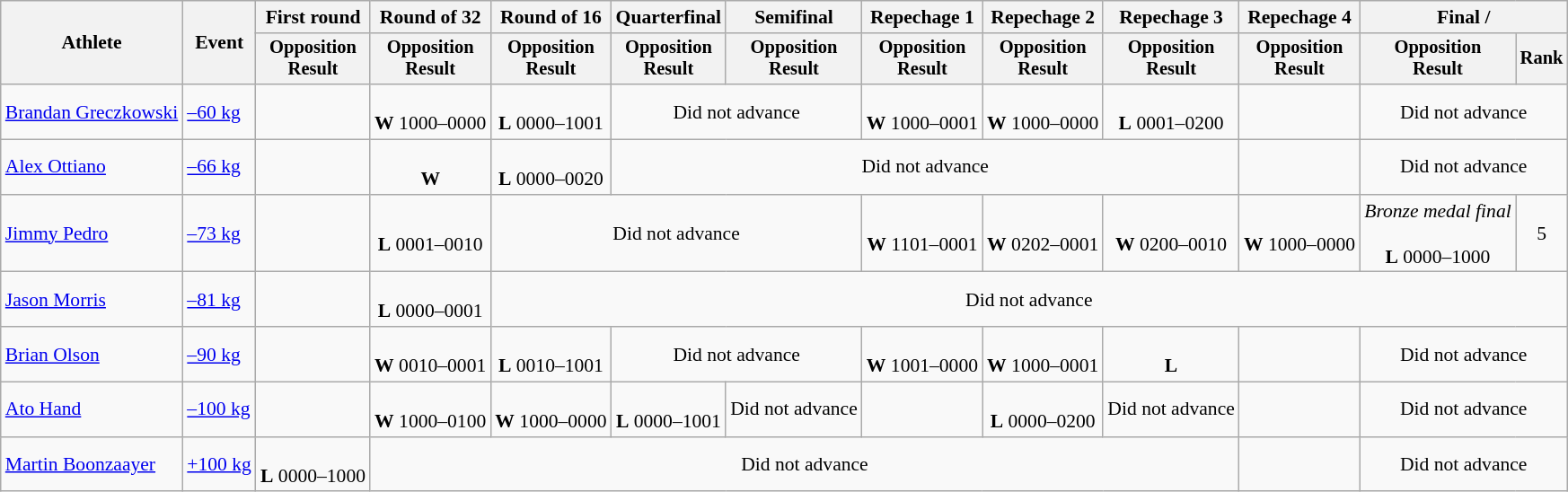<table class=wikitable style=font-size:90%;text-align:center>
<tr>
<th rowspan=2>Athlete</th>
<th rowspan=2>Event</th>
<th>First round</th>
<th>Round of 32</th>
<th>Round of 16</th>
<th>Quarterfinal</th>
<th>Semifinal</th>
<th>Repechage 1</th>
<th>Repechage 2</th>
<th>Repechage 3</th>
<th>Repechage 4</th>
<th colspan=2>Final / </th>
</tr>
<tr style=font-size:95%>
<th>Opposition<br>Result</th>
<th>Opposition<br>Result</th>
<th>Opposition<br>Result</th>
<th>Opposition<br>Result</th>
<th>Opposition<br>Result</th>
<th>Opposition<br>Result</th>
<th>Opposition<br>Result</th>
<th>Opposition<br>Result</th>
<th>Opposition<br>Result</th>
<th>Opposition<br>Result</th>
<th>Rank</th>
</tr>
<tr>
<td align=left><a href='#'>Brandan Greczkowski</a></td>
<td align=left><a href='#'>–60 kg</a></td>
<td></td>
<td><br><strong>W</strong> 1000–0000</td>
<td><br><strong>L</strong> 0000–1001</td>
<td colspan=2>Did not advance</td>
<td><br><strong>W</strong> 1000–0001</td>
<td><br><strong>W</strong> 1000–0000</td>
<td><br><strong>L</strong> 0001–0200</td>
<td></td>
<td colspan=2>Did not advance</td>
</tr>
<tr>
<td align=left><a href='#'>Alex Ottiano</a></td>
<td align=left><a href='#'>–66 kg</a></td>
<td></td>
<td><br><strong>W</strong></td>
<td><br><strong>L</strong> 0000–0020</td>
<td colspan=5>Did not advance</td>
<td></td>
<td colspan=2>Did not advance</td>
</tr>
<tr>
<td align=left><a href='#'>Jimmy Pedro</a></td>
<td align=left><a href='#'>–73 kg</a></td>
<td></td>
<td><br><strong>L</strong> 0001–0010</td>
<td colspan=3>Did not advance</td>
<td><br><strong>W</strong> 1101–0001</td>
<td><br><strong>W</strong> 0202–0001</td>
<td><br><strong>W</strong> 0200–0010</td>
<td><br><strong>W</strong> 1000–0000</td>
<td><em>Bronze medal final</em><br><br><strong>L</strong> 0000–1000</td>
<td>5</td>
</tr>
<tr>
<td align=left><a href='#'>Jason Morris</a></td>
<td align=left><a href='#'>–81 kg</a></td>
<td></td>
<td><br><strong>L</strong> 0000–0001</td>
<td colspan=9>Did not advance</td>
</tr>
<tr>
<td align=left><a href='#'>Brian Olson</a></td>
<td align=left><a href='#'>–90 kg</a></td>
<td></td>
<td><br><strong>W</strong> 0010–0001</td>
<td><br><strong>L</strong> 0010–1001</td>
<td colspan=2>Did not advance</td>
<td><br><strong>W</strong> 1001–0000</td>
<td><br><strong>W</strong> 1000–0001</td>
<td><br><strong>L</strong></td>
<td></td>
<td colspan=2>Did not advance</td>
</tr>
<tr>
<td align=left><a href='#'>Ato Hand</a></td>
<td align=left><a href='#'>–100 kg</a></td>
<td></td>
<td><br><strong>W</strong> 1000–0100</td>
<td><br><strong>W</strong> 1000–0000</td>
<td><br><strong>L</strong> 0000–1001</td>
<td>Did not advance</td>
<td></td>
<td><br><strong>L</strong> 0000–0200</td>
<td>Did not advance</td>
<td></td>
<td colspan=2>Did not advance</td>
</tr>
<tr>
<td align=left><a href='#'>Martin Boonzaayer</a></td>
<td align=left><a href='#'>+100 kg</a></td>
<td><br><strong>L</strong> 0000–1000</td>
<td colspan=7>Did not advance</td>
<td></td>
<td colspan=2>Did not advance</td>
</tr>
</table>
